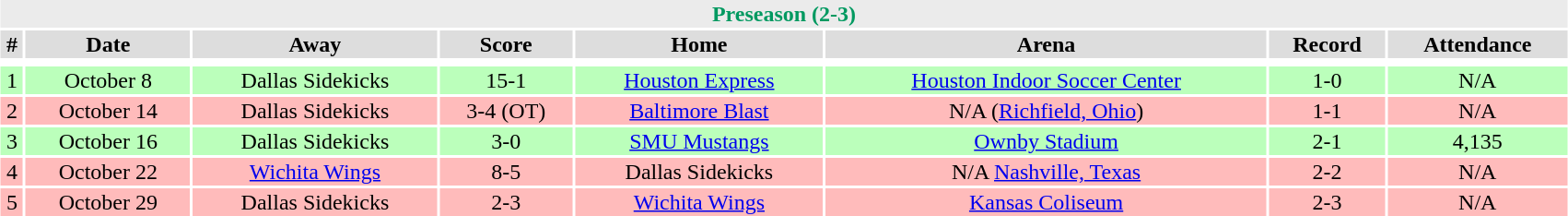<table class="toccolours collapsible collapsed" width=90% style="clear:both; margin:1.5em auto; text-align:center;">
<tr>
<th colspan=11 style="background:#EBEBEB; color:#009960;">Preseason (2-3)</th>
</tr>
<tr align="center" bgcolor="#dddddd">
<td><strong>#</strong></td>
<td><strong>Date</strong></td>
<td><strong>Away</strong></td>
<td><strong>Score</strong></td>
<td><strong>Home</strong></td>
<td><strong>Arena</strong></td>
<td><strong>Record</strong></td>
<td><strong>Attendance</strong></td>
</tr>
<tr align="center" bgcolor="#ccffcc">
</tr>
<tr>
</tr>
<tr align="center" bgcolor="#bbffbb">
<td>1</td>
<td>October 8</td>
<td>Dallas Sidekicks</td>
<td>15-1</td>
<td><a href='#'>Houston Express</a></td>
<td><a href='#'>Houston Indoor Soccer Center</a></td>
<td>1-0</td>
<td>N/A</td>
</tr>
<tr align="center" bgcolor="#ffbbbb">
<td>2</td>
<td>October 14</td>
<td>Dallas Sidekicks</td>
<td>3-4 (OT)</td>
<td><a href='#'>Baltimore Blast</a></td>
<td>N/A (<a href='#'>Richfield, Ohio</a>)</td>
<td>1-1</td>
<td>N/A</td>
</tr>
<tr align="center" bgcolor="#bbffbb">
<td>3</td>
<td>October 16</td>
<td>Dallas Sidekicks</td>
<td>3-0</td>
<td><a href='#'>SMU Mustangs</a></td>
<td><a href='#'>Ownby Stadium</a></td>
<td>2-1</td>
<td>4,135</td>
</tr>
<tr align="center" bgcolor="#ffbbbb">
<td>4</td>
<td>October 22</td>
<td><a href='#'>Wichita Wings</a></td>
<td>8-5</td>
<td>Dallas Sidekicks</td>
<td>N/A <a href='#'>Nashville, Texas</a></td>
<td>2-2</td>
<td>N/A</td>
</tr>
<tr align="center" bgcolor="#ffbbbb">
<td>5</td>
<td>October 29</td>
<td>Dallas Sidekicks</td>
<td>2-3</td>
<td><a href='#'>Wichita Wings</a></td>
<td><a href='#'>Kansas Coliseum</a></td>
<td>2-3</td>
<td>N/A</td>
</tr>
</table>
